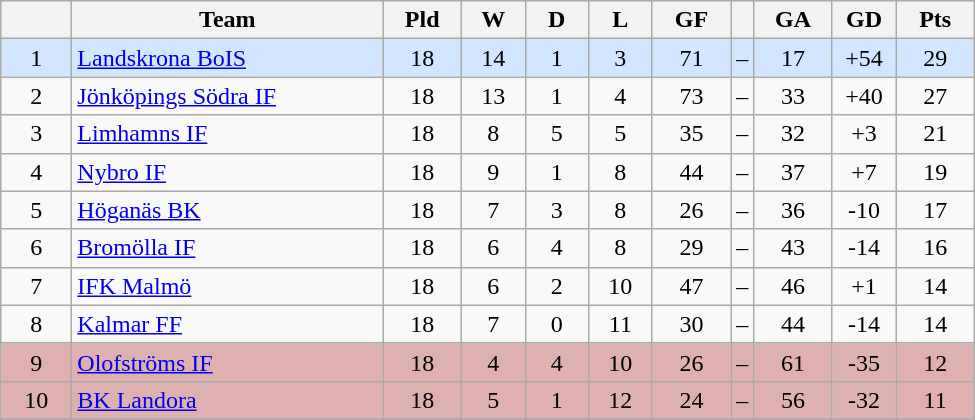<table class="wikitable" style="text-align: center;">
<tr>
<th style="width: 40px;"></th>
<th style="width: 200px;">Team</th>
<th style="width: 45px;">Pld</th>
<th style="width: 35px;">W</th>
<th style="width: 35px;">D</th>
<th style="width: 35px;">L</th>
<th style="width: 45px;">GF</th>
<th></th>
<th style="width: 45px;">GA</th>
<th style="width: 35px;">GD</th>
<th style="width: 45px;">Pts</th>
</tr>
<tr style="background: #d2e6ff">
<td>1</td>
<td style="text-align: left;"><a href='#'>Landskrona BoIS</a></td>
<td>18</td>
<td>14</td>
<td>1</td>
<td>3</td>
<td>71</td>
<td>–</td>
<td>17</td>
<td>+54</td>
<td>29</td>
</tr>
<tr>
<td>2</td>
<td style="text-align: left;"><a href='#'>Jönköpings Södra IF</a></td>
<td>18</td>
<td>13</td>
<td>1</td>
<td>4</td>
<td>73</td>
<td>–</td>
<td>33</td>
<td>+40</td>
<td>27</td>
</tr>
<tr>
<td>3</td>
<td style="text-align: left;"><a href='#'>Limhamns IF</a></td>
<td>18</td>
<td>8</td>
<td>5</td>
<td>5</td>
<td>35</td>
<td>–</td>
<td>32</td>
<td>+3</td>
<td>21</td>
</tr>
<tr>
<td>4</td>
<td style="text-align: left;"><a href='#'>Nybro IF</a></td>
<td>18</td>
<td>9</td>
<td>1</td>
<td>8</td>
<td>44</td>
<td>–</td>
<td>37</td>
<td>+7</td>
<td>19</td>
</tr>
<tr>
<td>5</td>
<td style="text-align: left;"><a href='#'>Höganäs BK</a></td>
<td>18</td>
<td>7</td>
<td>3</td>
<td>8</td>
<td>26</td>
<td>–</td>
<td>36</td>
<td>-10</td>
<td>17</td>
</tr>
<tr>
<td>6</td>
<td style="text-align: left;"><a href='#'>Bromölla IF</a></td>
<td>18</td>
<td>6</td>
<td>4</td>
<td>8</td>
<td>29</td>
<td>–</td>
<td>43</td>
<td>-14</td>
<td>16</td>
</tr>
<tr>
<td>7</td>
<td style="text-align: left;"><a href='#'>IFK Malmö</a></td>
<td>18</td>
<td>6</td>
<td>2</td>
<td>10</td>
<td>47</td>
<td>–</td>
<td>46</td>
<td>+1</td>
<td>14</td>
</tr>
<tr>
<td>8</td>
<td style="text-align: left;"><a href='#'>Kalmar FF</a></td>
<td>18</td>
<td>7</td>
<td>0</td>
<td>11</td>
<td>30</td>
<td>–</td>
<td>44</td>
<td>-14</td>
<td>14</td>
</tr>
<tr style="background: #deb0b0">
<td>9</td>
<td style="text-align: left;"><a href='#'>Olofströms IF</a></td>
<td>18</td>
<td>4</td>
<td>4</td>
<td>10</td>
<td>26</td>
<td>–</td>
<td>61</td>
<td>-35</td>
<td>12</td>
</tr>
<tr style="background: #deb0b0">
<td>10</td>
<td style="text-align: left;"><a href='#'>BK Landora</a></td>
<td>18</td>
<td>5</td>
<td>1</td>
<td>12</td>
<td>24</td>
<td>–</td>
<td>56</td>
<td>-32</td>
<td>11</td>
</tr>
</table>
